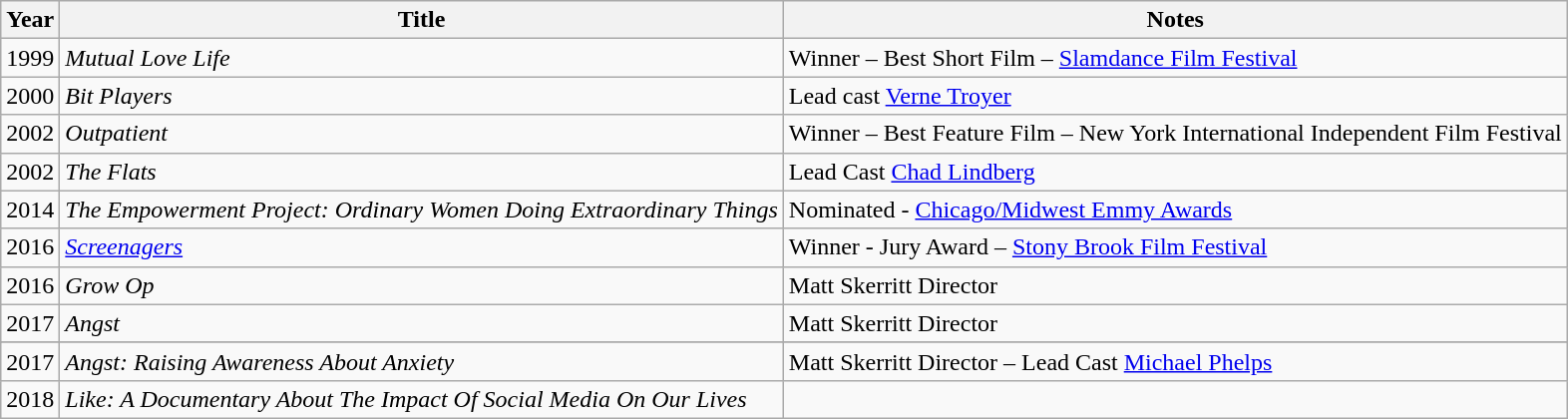<table class="wikitable">
<tr>
<th>Year</th>
<th>Title</th>
<th>Notes</th>
</tr>
<tr>
<td>1999</td>
<td><em>Mutual Love Life</em></td>
<td>Winner – Best Short Film – <a href='#'>Slamdance Film Festival</a></td>
</tr>
<tr>
<td>2000</td>
<td><em>Bit Players</em></td>
<td>Lead cast <a href='#'>Verne Troyer</a></td>
</tr>
<tr>
<td>2002</td>
<td><em>Outpatient</em></td>
<td>Winner – Best Feature Film – New York International Independent Film Festival</td>
</tr>
<tr>
<td>2002</td>
<td><em>The Flats</em></td>
<td>Lead Cast <a href='#'>Chad Lindberg</a></td>
</tr>
<tr>
<td>2014</td>
<td><em>The Empowerment Project: Ordinary Women Doing Extraordinary Things</em></td>
<td>Nominated  - <a href='#'>Chicago/Midwest Emmy Awards</a></td>
</tr>
<tr>
<td>2016</td>
<td><em><a href='#'>Screenagers</a></em></td>
<td>Winner -  Jury Award – <a href='#'>Stony Brook Film Festival</a></td>
</tr>
<tr>
<td>2016</td>
<td><em>Grow Op</em></td>
<td>Matt Skerritt Director</td>
</tr>
<tr>
<td>2017</td>
<td><em>Angst</em></td>
<td>Matt Skerritt Director</td>
</tr>
<tr>
</tr>
<tr>
<td>2017</td>
<td><em>Angst: Raising Awareness About Anxiety</em></td>
<td>Matt Skerritt Director – Lead Cast <a href='#'>Michael Phelps</a></td>
</tr>
<tr>
<td>2018</td>
<td><em>Like: A Documentary About The Impact Of Social Media On Our Lives</em></td>
<td></td>
</tr>
</table>
